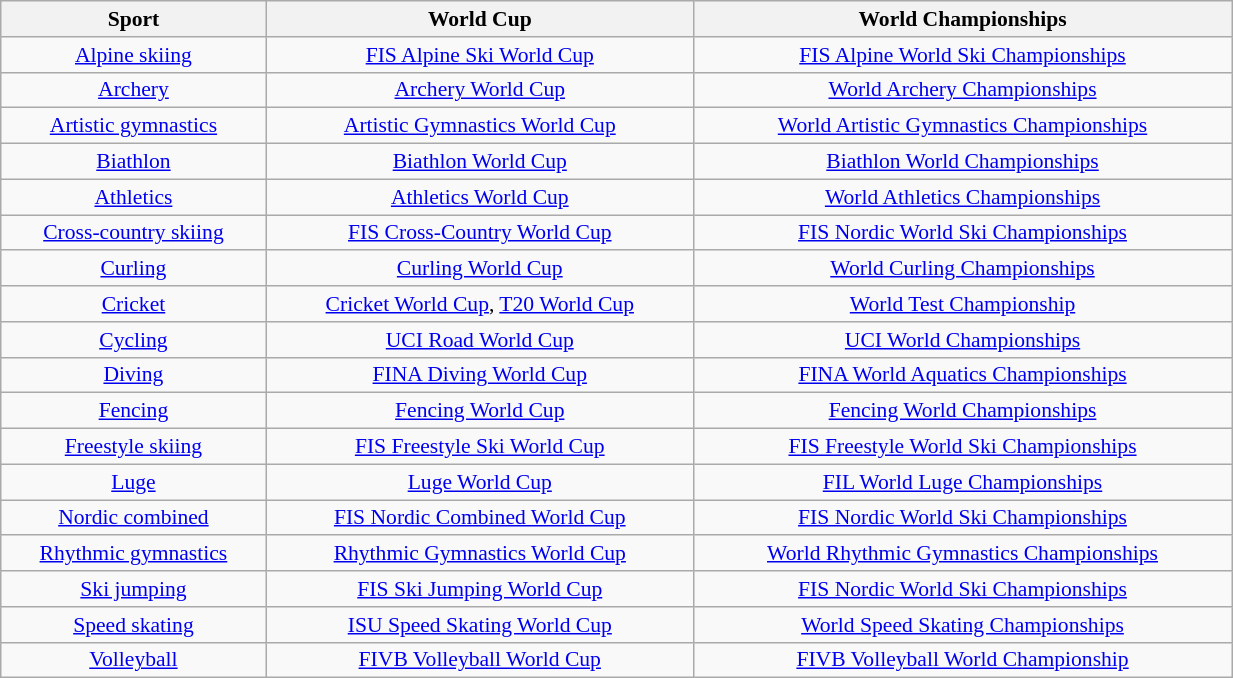<table class="wikitable" style="width:65%; font-size:90%; text-align:center;">
<tr>
<th>Sport</th>
<th>World Cup</th>
<th>World Championships</th>
</tr>
<tr>
<td><a href='#'>Alpine skiing</a></td>
<td><a href='#'>FIS Alpine Ski World Cup</a></td>
<td><a href='#'>FIS Alpine World Ski Championships</a></td>
</tr>
<tr>
<td><a href='#'>Archery</a></td>
<td><a href='#'>Archery World Cup</a></td>
<td><a href='#'>World Archery Championships</a></td>
</tr>
<tr>
<td><a href='#'>Artistic gymnastics</a></td>
<td><a href='#'>Artistic Gymnastics World Cup</a></td>
<td><a href='#'>World Artistic Gymnastics Championships</a></td>
</tr>
<tr>
<td><a href='#'>Biathlon</a></td>
<td><a href='#'>Biathlon World Cup</a></td>
<td><a href='#'>Biathlon World Championships</a></td>
</tr>
<tr>
<td><a href='#'>Athletics</a></td>
<td><a href='#'>Athletics World Cup</a></td>
<td><a href='#'>World Athletics Championships</a></td>
</tr>
<tr>
<td><a href='#'>Cross-country skiing</a></td>
<td><a href='#'>FIS Cross-Country World Cup</a></td>
<td><a href='#'>FIS Nordic World Ski Championships</a></td>
</tr>
<tr>
<td><a href='#'>Curling</a></td>
<td><a href='#'>Curling World Cup</a></td>
<td><a href='#'>World Curling Championships</a></td>
</tr>
<tr>
<td><a href='#'>Cricket</a></td>
<td><a href='#'>Cricket World Cup</a>, <a href='#'>T20 World Cup</a></td>
<td><a href='#'>World Test Championship</a></td>
</tr>
<tr>
<td><a href='#'>Cycling</a></td>
<td><a href='#'>UCI Road World Cup</a></td>
<td><a href='#'>UCI World Championships</a></td>
</tr>
<tr>
<td><a href='#'>Diving</a></td>
<td><a href='#'>FINA Diving World Cup</a></td>
<td><a href='#'>FINA World Aquatics Championships</a></td>
</tr>
<tr>
<td><a href='#'>Fencing</a></td>
<td><a href='#'>Fencing World Cup</a></td>
<td><a href='#'>Fencing World Championships</a></td>
</tr>
<tr>
<td><a href='#'>Freestyle skiing</a></td>
<td><a href='#'>FIS Freestyle Ski World Cup</a></td>
<td><a href='#'>FIS Freestyle World Ski Championships</a></td>
</tr>
<tr>
<td><a href='#'>Luge</a></td>
<td><a href='#'>Luge World Cup</a></td>
<td><a href='#'>FIL World Luge Championships</a></td>
</tr>
<tr>
<td><a href='#'>Nordic combined</a></td>
<td><a href='#'>FIS Nordic Combined World Cup</a></td>
<td><a href='#'>FIS Nordic World Ski Championships</a></td>
</tr>
<tr>
<td><a href='#'>Rhythmic gymnastics</a></td>
<td><a href='#'>Rhythmic Gymnastics World Cup</a></td>
<td><a href='#'>World Rhythmic Gymnastics Championships</a></td>
</tr>
<tr>
<td><a href='#'>Ski jumping</a></td>
<td><a href='#'>FIS Ski Jumping World Cup</a></td>
<td><a href='#'>FIS Nordic World Ski Championships</a></td>
</tr>
<tr>
<td><a href='#'>Speed skating</a></td>
<td><a href='#'>ISU Speed Skating World Cup</a></td>
<td><a href='#'>World Speed Skating Championships</a></td>
</tr>
<tr>
<td><a href='#'>Volleyball</a></td>
<td><a href='#'>FIVB Volleyball World Cup</a></td>
<td><a href='#'>FIVB Volleyball World Championship</a></td>
</tr>
</table>
